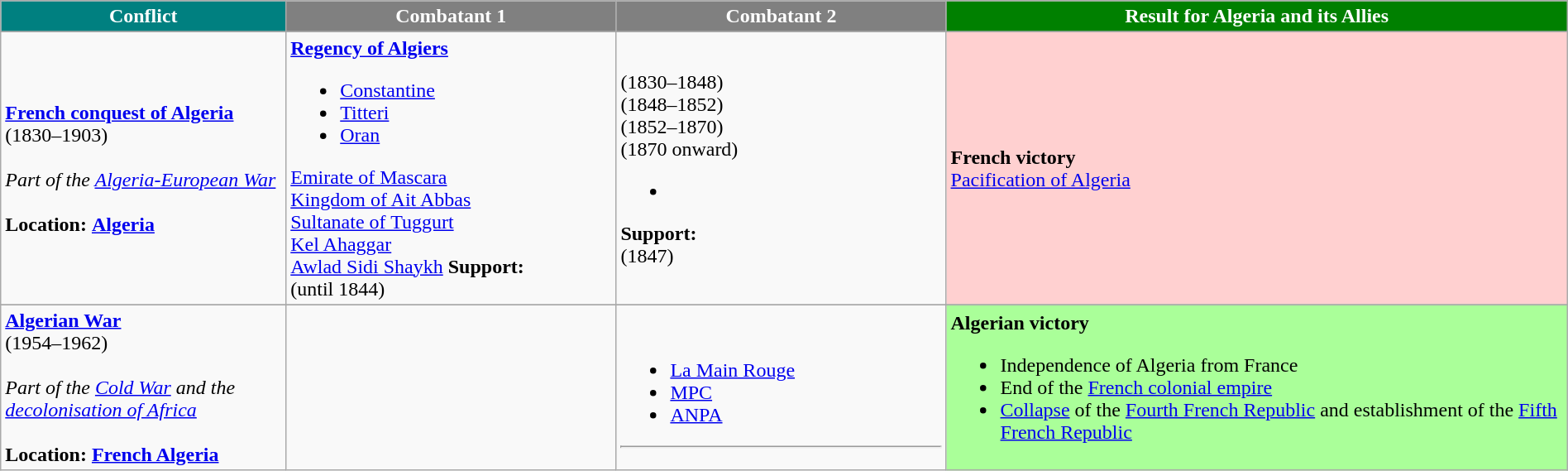<table class="wikitable sortable" width="100%">
<tr style="color: white">
<th style="background:Teal" width="120">Conflict</th>
<th style="background:gray" width="140">Combatant 1</th>
<th style="background:gray" width="140">Combatant 2</th>
<th style="background:green" width="270">Result for Algeria and its Allies</th>
</tr>
<tr valign="top">
</tr>
<tr>
<td><strong><a href='#'>French conquest of Algeria</a></strong><br>(1830–1903)<br><br><em>Part of the <a href='#'>Algeria-European War</a></em><br><br><strong>Location:</strong> <strong><a href='#'>Algeria</a></strong><br></td>
<td><strong> <a href='#'>Regency of Algiers</a></strong><br><ul><li> <a href='#'>Constantine</a></li><li><a href='#'>Titteri</a></li><li><a href='#'>Oran</a></li></ul> <a href='#'>Emirate of Mascara</a><br>  <a href='#'>Kingdom of Ait Abbas</a><br> <a href='#'>Sultanate of Tuggurt</a><br><a href='#'>Kel Ahaggar</a><br> <a href='#'>Awlad Sidi Shaykh</a>
<strong>Support:</strong><br> (until 1844)</td>
<td> (1830–1848)<br> (1848–1852)<br> (1852–1870)<br> (1870 onward)<br><ul><li></li></ul><strong>Support:</strong><br> (1847)</td>
<td style="Background:#FFD0D0"><strong>French victory</strong><br><a href='#'>Pacification of Algeria</a><br></td>
</tr>
<tr valign=top>
</tr>
<tr>
<td><strong><a href='#'>Algerian War</a></strong><br>(1954–1962)<br><br><em>Part of the <a href='#'>Cold War</a> and the <a href='#'>decolonisation of Africa</a></em><br><br><strong>Location:</strong> <strong><a href='#'>French Algeria</a></strong><br></td>
<td></td>
<td><br><ul><li><a href='#'>La Main Rouge</a></li><li><a href='#'>MPC</a></li><li><a href='#'>ANPA</a></li></ul><hr>
</td>
<td style="Background:#AF9"><strong>Algerian victory</strong><br><ul><li>Independence of Algeria from France</li><li>End of the <a href='#'>French colonial empire</a></li><li><a href='#'>Collapse</a> of the <a href='#'>Fourth French Republic</a> and establishment of the <a href='#'>Fifth French Republic</a></li></ul></td>
</tr>
</table>
